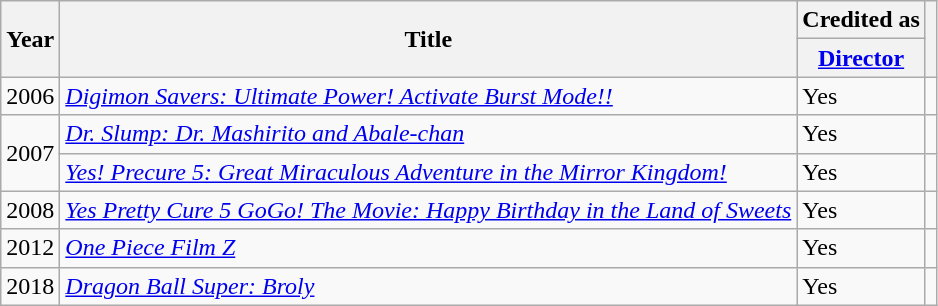<table class="wikitable sortable">
<tr>
<th rowspan="2">Year</th>
<th rowspan="2">Title</th>
<th>Credited as</th>
<th rowspan="2"></th>
</tr>
<tr>
<th><a href='#'>Director</a></th>
</tr>
<tr>
<td>2006</td>
<td><em><a href='#'>Digimon Savers: Ultimate Power! Activate Burst Mode!!</a></em></td>
<td>Yes</td>
<td></td>
</tr>
<tr>
<td rowspan="2">2007</td>
<td><em><a href='#'>Dr. Slump: Dr. Mashirito and Abale-chan</a></em></td>
<td>Yes</td>
<td></td>
</tr>
<tr>
<td><em><a href='#'>Yes! Precure 5: Great Miraculous Adventure in the Mirror Kingdom!</a></em></td>
<td>Yes</td>
<td></td>
</tr>
<tr>
<td>2008</td>
<td><em><a href='#'>Yes Pretty Cure 5 GoGo! The Movie: Happy Birthday in the Land of Sweets</a></em></td>
<td>Yes</td>
<td></td>
</tr>
<tr>
<td>2012</td>
<td><em><a href='#'>One Piece Film Z</a></em></td>
<td>Yes</td>
<td></td>
</tr>
<tr>
<td>2018</td>
<td><em><a href='#'>Dragon Ball Super: Broly</a></em></td>
<td>Yes</td>
<td></td>
</tr>
</table>
